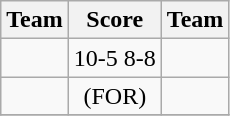<table class=wikitable style="border:1px solid #AAAAAA;">
<tr>
<th>Team</th>
<th>Score</th>
<th>Team</th>
</tr>
<tr>
<td><strong></strong></td>
<td align="center">10-5 8-8</td>
<td></td>
</tr>
<tr>
<td><strong></strong></td>
<td align="center">(FOR)</td>
<td></td>
</tr>
<tr>
</tr>
</table>
